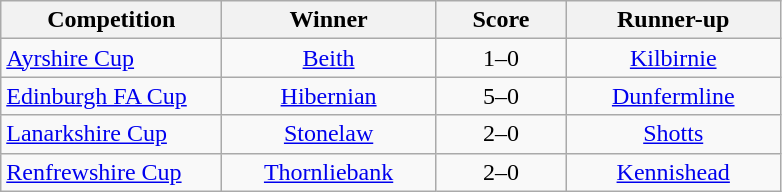<table class="wikitable" style="text-align: center;">
<tr>
<th width=140>Competition</th>
<th width=135>Winner</th>
<th width=80>Score</th>
<th width=135>Runner-up</th>
</tr>
<tr>
<td align=left><a href='#'>Ayrshire Cup</a></td>
<td><a href='#'>Beith</a></td>
<td>1–0</td>
<td><a href='#'>Kilbirnie</a></td>
</tr>
<tr>
<td align=left><a href='#'>Edinburgh FA Cup</a></td>
<td><a href='#'>Hibernian</a></td>
<td>5–0</td>
<td><a href='#'>Dunfermline</a></td>
</tr>
<tr>
<td align=left><a href='#'>Lanarkshire Cup</a></td>
<td><a href='#'>Stonelaw</a></td>
<td>2–0</td>
<td><a href='#'>Shotts</a></td>
</tr>
<tr>
<td align=left><a href='#'>Renfrewshire Cup</a></td>
<td><a href='#'>Thornliebank</a></td>
<td>2–0</td>
<td><a href='#'>Kennishead</a></td>
</tr>
</table>
